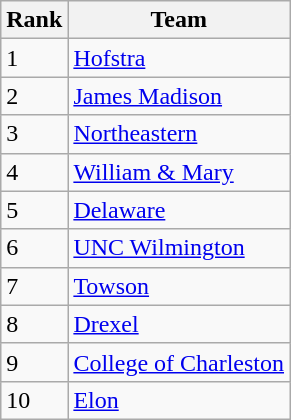<table class=wikitable>
<tr>
<th>Rank</th>
<th>Team</th>
</tr>
<tr>
<td>1</td>
<td><a href='#'>Hofstra</a></td>
</tr>
<tr>
<td>2</td>
<td><a href='#'>James Madison</a></td>
</tr>
<tr>
<td>3</td>
<td><a href='#'>Northeastern</a></td>
</tr>
<tr>
<td>4</td>
<td><a href='#'>William & Mary</a></td>
</tr>
<tr>
<td>5</td>
<td><a href='#'>Delaware</a></td>
</tr>
<tr>
<td>6</td>
<td><a href='#'>UNC Wilmington</a></td>
</tr>
<tr>
<td>7</td>
<td><a href='#'>Towson</a></td>
</tr>
<tr>
<td>8</td>
<td><a href='#'>Drexel</a></td>
</tr>
<tr>
<td>9</td>
<td><a href='#'>College of Charleston</a></td>
</tr>
<tr>
<td>10</td>
<td><a href='#'>Elon</a></td>
</tr>
</table>
